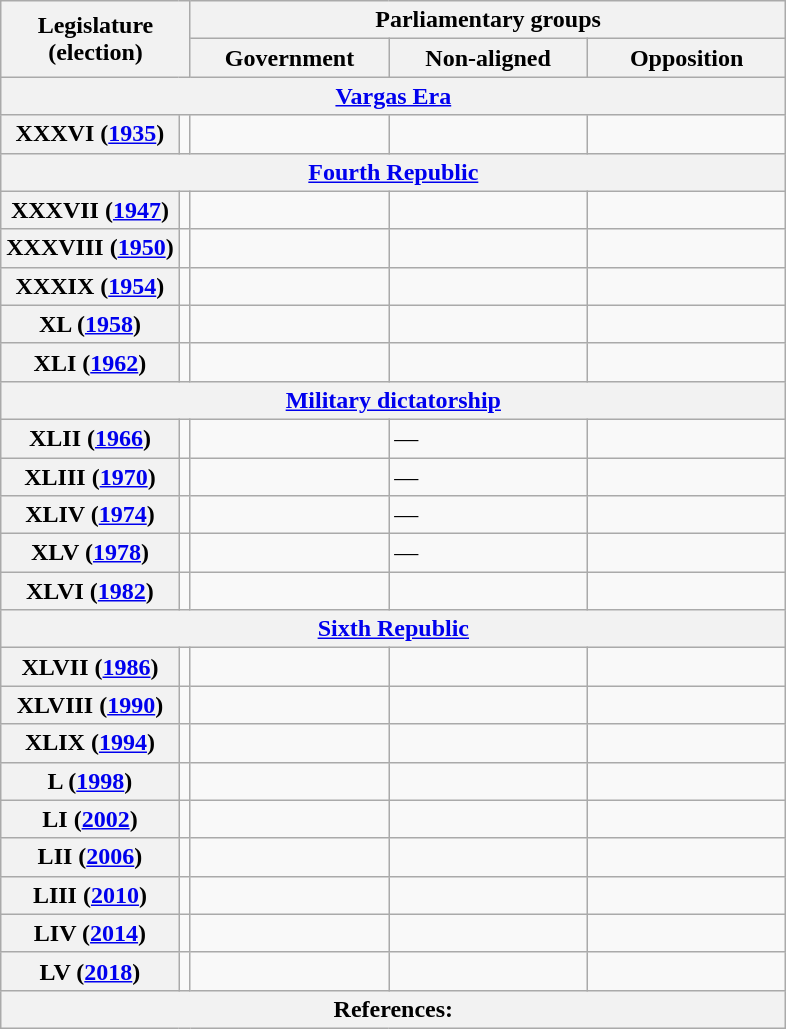<table class="wikitable">
<tr>
<th colspan="2" rowspan="2" width=50>Legislature<br>(election)</th>
<th colspan="3" rowspan="1">Parliamentary groups</th>
</tr>
<tr>
<th colspan="1" rowspan="1" width=125>Government</th>
<th colspan="1" rowspan="1" width=125>Non-aligned</th>
<th colspan="1" rowspan="1" width=125>Opposition</th>
</tr>
<tr>
<th colspan="5"><a href='#'>Vargas Era</a></th>
</tr>
<tr>
<th style="text-align:center"><strong>XXXVI (<a href='#'>1935</a>)</strong></th>
<td></td>
<td></td>
<td></td>
<td></td>
</tr>
<tr>
<th colspan="5"><a href='#'>Fourth Republic</a></th>
</tr>
<tr>
<th style="text-align:center"><strong>XXXVII (<a href='#'>1947</a>)</strong></th>
<td></td>
<td></td>
<td></td>
<td></td>
</tr>
<tr>
<th style="text-align:center"><strong>XXXVIII (<a href='#'>1950</a>)</strong></th>
<td></td>
<td></td>
<td></td>
<td></td>
</tr>
<tr>
<th style="text-align:center"><strong>XXXIX (<a href='#'>1954</a>)</strong></th>
<td></td>
<td></td>
<td></td>
<td></td>
</tr>
<tr>
<th style="text-align:center"><strong>XL (<a href='#'>1958</a>)</strong></th>
<td></td>
<td></td>
<td></td>
<td></td>
</tr>
<tr>
<th style="text-align:center"><strong>XLI (<a href='#'>1962</a>)</strong></th>
<td></td>
<td></td>
<td></td>
<td></td>
</tr>
<tr>
<th colspan="5"><a href='#'>Military dictatorship</a></th>
</tr>
<tr>
<th style="text-align:center"><strong>XLII (<a href='#'>1966</a>)</strong></th>
<td></td>
<td></td>
<td><div>—</div></td>
<td></td>
</tr>
<tr>
<th style="text-align:center"><strong>XLIII (<a href='#'>1970</a>)</strong></th>
<td></td>
<td></td>
<td><div>—</div></td>
<td></td>
</tr>
<tr>
<th style="text-align:center"><strong>XLIV (<a href='#'>1974</a>)</strong></th>
<td></td>
<td></td>
<td><div>—</div></td>
<td></td>
</tr>
<tr>
<th style="text-align:center"><strong>XLV (<a href='#'>1978</a>)</strong></th>
<td></td>
<td></td>
<td><div>—</div></td>
<td></td>
</tr>
<tr>
<th style="text-align:center"><strong>XLVI (<a href='#'>1982</a>)</strong></th>
<td></td>
<td></td>
<td></td>
<td></td>
</tr>
<tr>
<th colspan="5"><a href='#'>Sixth Republic</a></th>
</tr>
<tr>
<th style="text-align:center"><strong>XLVII (<a href='#'>1986</a>)</strong></th>
<td></td>
<td></td>
<td><br></td>
<td></td>
</tr>
<tr>
<th style="text-align:center"><strong>XLVIII (<a href='#'>1990</a>)</strong></th>
<td></td>
<td></td>
<td></td>
<td></td>
</tr>
<tr>
<th style="text-align:center"><strong>XLIX (<a href='#'>1994</a>)</strong></th>
<td></td>
<td></td>
<td></td>
<td></td>
</tr>
<tr>
<th style="text-align:center"><strong>L (<a href='#'>1998</a>)</strong></th>
<td></td>
<td></td>
<td></td>
<td></td>
</tr>
<tr>
<th style="text-align:center"><strong>LI (<a href='#'>2002</a>)</strong></th>
<td></td>
<td></td>
<td></td>
<td></td>
</tr>
<tr>
<th style="text-align:center"><strong>LII (<a href='#'>2006</a>)</strong></th>
<td></td>
<td></td>
<td></td>
<td></td>
</tr>
<tr>
<th style="text-align:center"><strong>LIII (<a href='#'>2010</a>)</strong></th>
<td></td>
<td></td>
<td></td>
<td></td>
</tr>
<tr>
<th style="text-align:center"><strong>LIV (<a href='#'>2014</a>)</strong></th>
<td></td>
<td></td>
<td></td>
<td></td>
</tr>
<tr>
<th style="text-align:center"><strong>LV (<a href='#'>2018</a>)</strong></th>
<td></td>
<td></td>
<td></td>
<td></td>
</tr>
<tr>
<th colspan="5">References: </th>
</tr>
</table>
